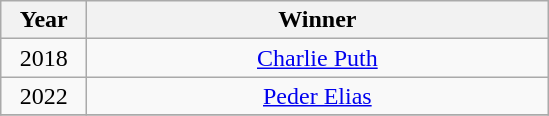<table class="wikitable" style="text-align: center">
<tr>
<th width="50">Year</th>
<th width="300">Winner</th>
</tr>
<tr>
<td>2018</td>
<td><a href='#'>Charlie Puth</a></td>
</tr>
<tr>
<td>2022</td>
<td><a href='#'>Peder Elias</a></td>
</tr>
<tr>
</tr>
</table>
